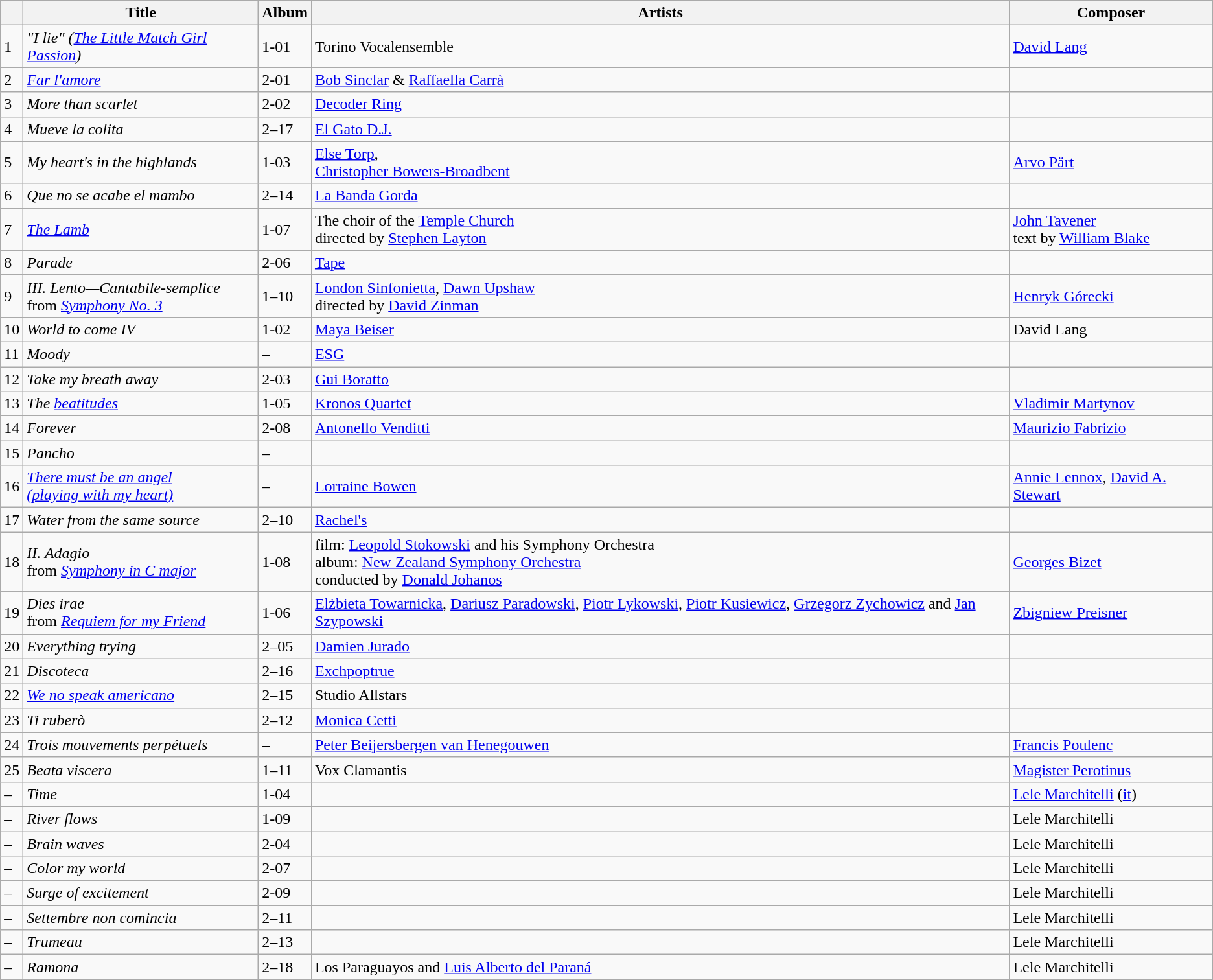<table class="wikitable sortable">
<tr>
<th></th>
<th>Title</th>
<th>Album</th>
<th>Artists</th>
<th>Composer</th>
</tr>
<tr>
<td>1</td>
<td><em>"I lie" (<a href='#'>The Little Match Girl Passion</a>)</em></td>
<td>1-01</td>
<td>Torino Vocalensemble</td>
<td><a href='#'>David Lang</a></td>
</tr>
<tr>
<td>2</td>
<td><em><a href='#'>Far l'amore</a></em></td>
<td>2-01</td>
<td><a href='#'>Bob Sinclar</a> & <a href='#'>Raffaella Carrà</a></td>
<td></td>
</tr>
<tr>
<td>3</td>
<td><em>More than scarlet</em></td>
<td>2-02</td>
<td><a href='#'>Decoder Ring</a></td>
<td></td>
</tr>
<tr>
<td>4</td>
<td><em>Mueve la colita</em></td>
<td>2–17</td>
<td><a href='#'>El Gato D.J.</a></td>
<td></td>
</tr>
<tr>
<td>5</td>
<td><em>My heart's in the highlands</em></td>
<td>1-03</td>
<td><a href='#'>Else Torp</a>,<br> <a href='#'>Christopher Bowers-Broadbent</a></td>
<td><a href='#'>Arvo Pärt</a></td>
</tr>
<tr>
<td>6</td>
<td><em>Que no se acabe el mambo</em></td>
<td>2–14</td>
<td><a href='#'>La Banda Gorda</a></td>
<td></td>
</tr>
<tr>
<td>7</td>
<td><em><a href='#'>The Lamb</a></em></td>
<td>1-07</td>
<td>The choir of the <a href='#'>Temple Church</a><br>directed by <a href='#'>Stephen Layton</a></td>
<td><a href='#'>John Tavener</a><br>text by <a href='#'>William Blake</a></td>
</tr>
<tr>
<td>8</td>
<td><em>Parade</em></td>
<td>2-06</td>
<td><a href='#'>Tape</a></td>
<td></td>
</tr>
<tr>
<td>9</td>
<td><em>III. Lento—Cantabile-semplice</em><br>from <em><a href='#'>Symphony No. 3</a></em></td>
<td>1–10</td>
<td><a href='#'>London Sinfonietta</a>, <a href='#'>Dawn Upshaw</a><br>directed by <a href='#'>David Zinman</a></td>
<td><a href='#'>Henryk Górecki</a></td>
</tr>
<tr>
<td>10</td>
<td><em>World to come IV</em></td>
<td>1-02</td>
<td><a href='#'>Maya Beiser</a></td>
<td>David Lang</td>
</tr>
<tr>
<td>11</td>
<td><em>Moody</em></td>
<td>–</td>
<td><a href='#'>ESG</a></td>
<td></td>
</tr>
<tr>
<td>12</td>
<td><em>Take my breath away</em></td>
<td>2-03</td>
<td><a href='#'>Gui Boratto</a></td>
<td></td>
</tr>
<tr>
<td>13</td>
<td><em>The <a href='#'>beatitudes</a></em></td>
<td>1-05</td>
<td><a href='#'>Kronos Quartet</a></td>
<td><a href='#'>Vladimir Martynov</a></td>
</tr>
<tr>
<td>14</td>
<td><em>Forever</em></td>
<td>2-08</td>
<td><a href='#'>Antonello Venditti</a></td>
<td><a href='#'>Maurizio Fabrizio</a></td>
</tr>
<tr>
<td>15</td>
<td><em>Pancho</em></td>
<td>–</td>
<td></td>
<td></td>
</tr>
<tr>
<td>16</td>
<td><em><a href='#'>There must be an angel<br>(playing with my heart)</a></em></td>
<td>–</td>
<td><a href='#'>Lorraine Bowen</a></td>
<td><a href='#'>Annie Lennox</a>, <a href='#'>David A. Stewart</a></td>
</tr>
<tr>
<td>17</td>
<td><em> Water from the same source</em></td>
<td>2–10</td>
<td><a href='#'>Rachel's</a></td>
</tr>
<tr>
<td>18</td>
<td><em>II. Adagio</em><br>from <em><a href='#'>Symphony in C major</a></em></td>
<td>1-08</td>
<td>film: <a href='#'>Leopold Stokowski</a> and his Symphony Orchestra<br>album: <a href='#'>New Zealand Symphony Orchestra</a><br>conducted by <a href='#'>Donald Johanos</a></td>
<td><a href='#'>Georges Bizet</a></td>
</tr>
<tr>
<td>19</td>
<td><em>Dies irae</em><br>from <em><a href='#'>Requiem for my Friend</a></em></td>
<td>1-06</td>
<td><a href='#'>Elżbieta Towarnicka</a>, <a href='#'>Dariusz Paradowski</a>, <a href='#'>Piotr Lykowski</a>, <a href='#'>Piotr Kusiewicz</a>, <a href='#'>Grzegorz Zychowicz</a> and <a href='#'>Jan Szypowski</a></td>
<td><a href='#'>Zbigniew Preisner</a></td>
</tr>
<tr>
<td>20</td>
<td><em>Everything trying</em></td>
<td>2–05</td>
<td><a href='#'>Damien Jurado</a></td>
<td></td>
</tr>
<tr>
<td>21</td>
<td><em>Discoteca</em></td>
<td>2–16</td>
<td><a href='#'>Exchpoptrue</a></td>
<td></td>
</tr>
<tr>
<td>22</td>
<td><em><a href='#'>We no speak americano</a></em></td>
<td>2–15</td>
<td>Studio Allstars</td>
<td></td>
</tr>
<tr>
<td>23</td>
<td><em>Ti ruberò</em></td>
<td>2–12</td>
<td><a href='#'>Monica Cetti</a></td>
<td></td>
</tr>
<tr>
<td>24</td>
<td><em>Trois mouvements perpétuels</em></td>
<td>–</td>
<td><a href='#'>Peter Beijersbergen van Henegouwen</a></td>
<td><a href='#'>Francis Poulenc</a></td>
</tr>
<tr>
<td>25</td>
<td><em>Beata viscera</em></td>
<td>1–11</td>
<td>Vox Clamantis</td>
<td><a href='#'>Magister Perotinus</a></td>
</tr>
<tr>
<td>–</td>
<td><em>Time</em></td>
<td>1-04</td>
<td></td>
<td><a href='#'>Lele Marchitelli</a> (<a href='#'>it</a>)</td>
</tr>
<tr>
<td>–</td>
<td><em>River flows</em></td>
<td>1-09</td>
<td></td>
<td>Lele Marchitelli</td>
</tr>
<tr>
<td>–</td>
<td><em>Brain waves</em></td>
<td>2-04</td>
<td></td>
<td>Lele Marchitelli</td>
</tr>
<tr>
<td>–</td>
<td><em>Color my world</em></td>
<td>2-07</td>
<td></td>
<td>Lele Marchitelli</td>
</tr>
<tr>
<td>–</td>
<td><em>Surge of excitement</em></td>
<td>2-09</td>
<td></td>
<td>Lele Marchitelli</td>
</tr>
<tr>
<td>–</td>
<td><em>Settembre non comincia</em></td>
<td>2–11</td>
<td></td>
<td>Lele Marchitelli</td>
</tr>
<tr>
<td>–</td>
<td><em>Trumeau</em></td>
<td>2–13</td>
<td></td>
<td>Lele Marchitelli</td>
</tr>
<tr>
<td>–</td>
<td><em>Ramona</em></td>
<td>2–18</td>
<td>Los Paraguayos and <a href='#'>Luis Alberto del Paraná</a></td>
<td>Lele Marchitelli</td>
</tr>
</table>
